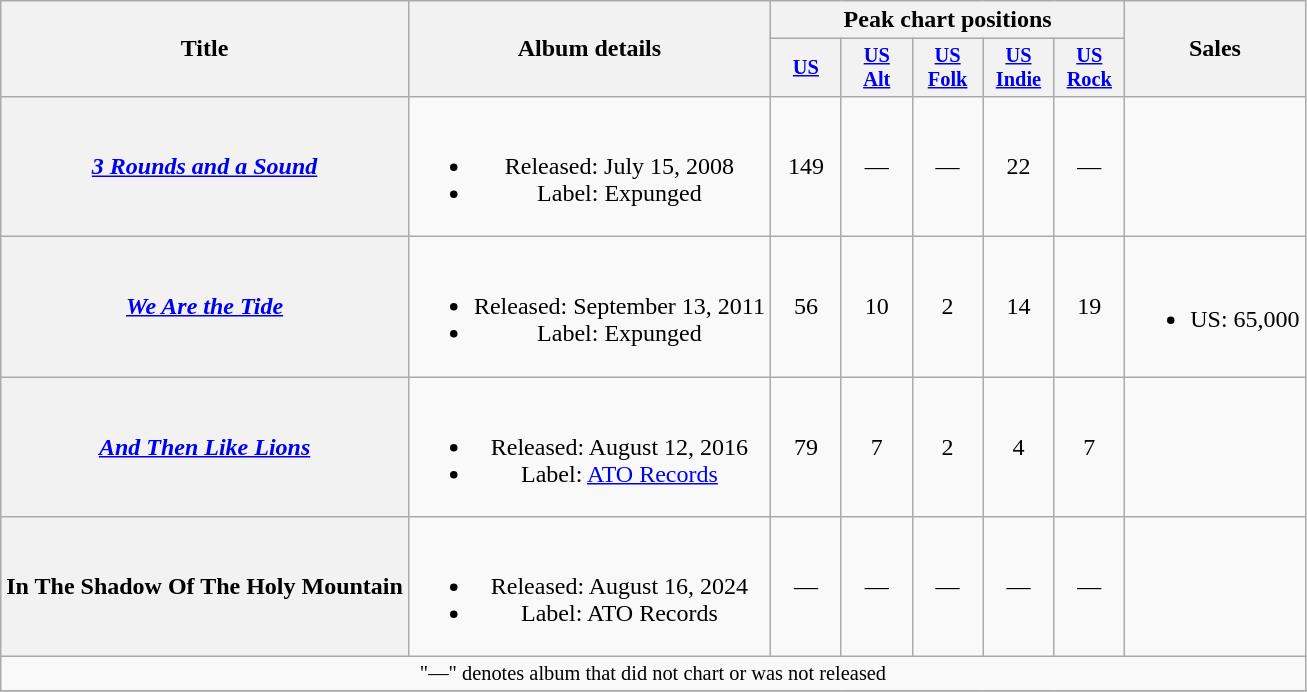<table class="wikitable plainrowheaders" style="text-align:center;">
<tr>
<th scope="col" rowspan="2">Title</th>
<th scope="col" rowspan="2">Album details</th>
<th scope="col" colspan="5">Peak chart positions</th>
<th scope="col" rowspan="2">Sales</th>
</tr>
<tr>
<th scope="col" style="width:3em;font-size:85%;"><a href='#'>US</a><br></th>
<th scope="col" style="width:3em;font-size:85%;"><a href='#'>US<br>Alt</a><br></th>
<th scope="col" style="width:3em;font-size:85%;"><a href='#'>US<br>Folk</a><br></th>
<th scope="col" style="width:3em;font-size:85%;"><a href='#'>US<br>Indie</a><br></th>
<th scope="col" style="width:3em;font-size:85%;"><a href='#'>US<br>Rock</a><br></th>
</tr>
<tr>
<th scope="row"><em><a href='#'>3 Rounds and a Sound</a></em></th>
<td><br><ul><li>Released: July 15, 2008</li><li>Label: Expunged</li></ul></td>
<td>149</td>
<td>—</td>
<td>—</td>
<td>22</td>
<td>—</td>
<td></td>
</tr>
<tr>
<th scope="row"><em><a href='#'>We Are the Tide</a></em></th>
<td><br><ul><li>Released: September 13, 2011</li><li>Label: Expunged</li></ul></td>
<td>56</td>
<td>10</td>
<td>2</td>
<td>14</td>
<td>19</td>
<td><br><ul><li>US: 65,000</li></ul></td>
</tr>
<tr>
<th scope="row"><em><a href='#'>And Then Like Lions</a></em></th>
<td><br><ul><li>Released: August 12, 2016</li><li>Label: <a href='#'>ATO Records</a></li></ul></td>
<td>79</td>
<td>7</td>
<td>2</td>
<td>4</td>
<td>7</td>
<td></td>
</tr>
<tr>
<th><strong>In The Shadow Of The Holy Mountain</strong></th>
<td><br><ul><li>Released: August 16, 2024</li><li>Label: ATO Records</li></ul></td>
<td>—</td>
<td>—</td>
<td>—</td>
<td>—</td>
<td>—</td>
<td></td>
</tr>
<tr>
<td colspan="18" style="text-align:center; font-size:85%;">"—" denotes album that did not chart or was not released</td>
</tr>
<tr>
</tr>
</table>
